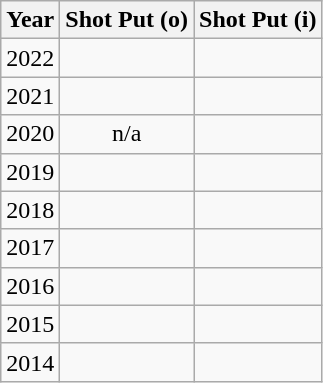<table class=wikitable style=text-align:center>
<tr>
<th>Year</th>
<th>Shot Put (o)</th>
<th>Shot Put (i)</th>
</tr>
<tr>
<td>2022</td>
<td></td>
<td></td>
</tr>
<tr>
<td>2021</td>
<td></td>
<td></td>
</tr>
<tr>
<td>2020</td>
<td>n/a</td>
<td></td>
</tr>
<tr>
<td>2019</td>
<td></td>
<td></td>
</tr>
<tr>
<td>2018</td>
<td></td>
<td></td>
</tr>
<tr>
<td>2017</td>
<td></td>
<td></td>
</tr>
<tr>
<td>2016</td>
<td></td>
<td></td>
</tr>
<tr>
<td>2015</td>
<td></td>
<td></td>
</tr>
<tr>
<td>2014</td>
<td></td>
<td></td>
</tr>
</table>
